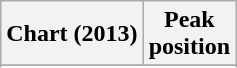<table class="wikitable sortable plainrowheaders">
<tr>
<th>Chart (2013)</th>
<th>Peak<br>position</th>
</tr>
<tr>
</tr>
<tr>
</tr>
<tr>
</tr>
<tr>
</tr>
<tr>
</tr>
<tr>
</tr>
<tr>
</tr>
<tr>
</tr>
<tr>
</tr>
</table>
